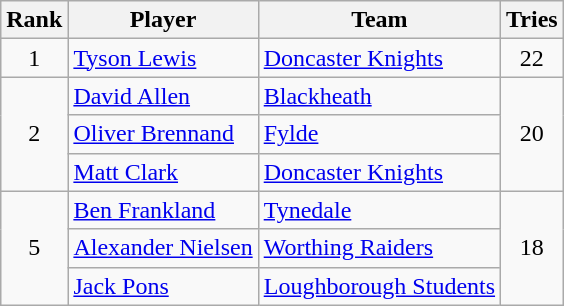<table class="wikitable">
<tr>
<th>Rank</th>
<th>Player</th>
<th>Team</th>
<th>Tries</th>
</tr>
<tr>
<td rowspan=1 align=center>1</td>
<td> <a href='#'>Tyson Lewis</a></td>
<td><a href='#'>Doncaster Knights</a></td>
<td rowspan=1 align=center>22</td>
</tr>
<tr>
<td rowspan=3 align=center>2</td>
<td> <a href='#'>David Allen</a></td>
<td><a href='#'>Blackheath</a></td>
<td rowspan=3 align=center>20</td>
</tr>
<tr>
<td> <a href='#'>Oliver Brennand</a></td>
<td><a href='#'>Fylde</a></td>
</tr>
<tr>
<td> <a href='#'>Matt Clark</a></td>
<td><a href='#'>Doncaster Knights</a></td>
</tr>
<tr>
<td rowspan=3 align=center>5</td>
<td> <a href='#'>Ben Frankland</a></td>
<td><a href='#'>Tynedale</a></td>
<td rowspan=3 align=center>18</td>
</tr>
<tr>
<td> <a href='#'>Alexander Nielsen</a></td>
<td><a href='#'>Worthing Raiders</a></td>
</tr>
<tr>
<td> <a href='#'>Jack Pons</a></td>
<td><a href='#'>Loughborough Students</a></td>
</tr>
</table>
